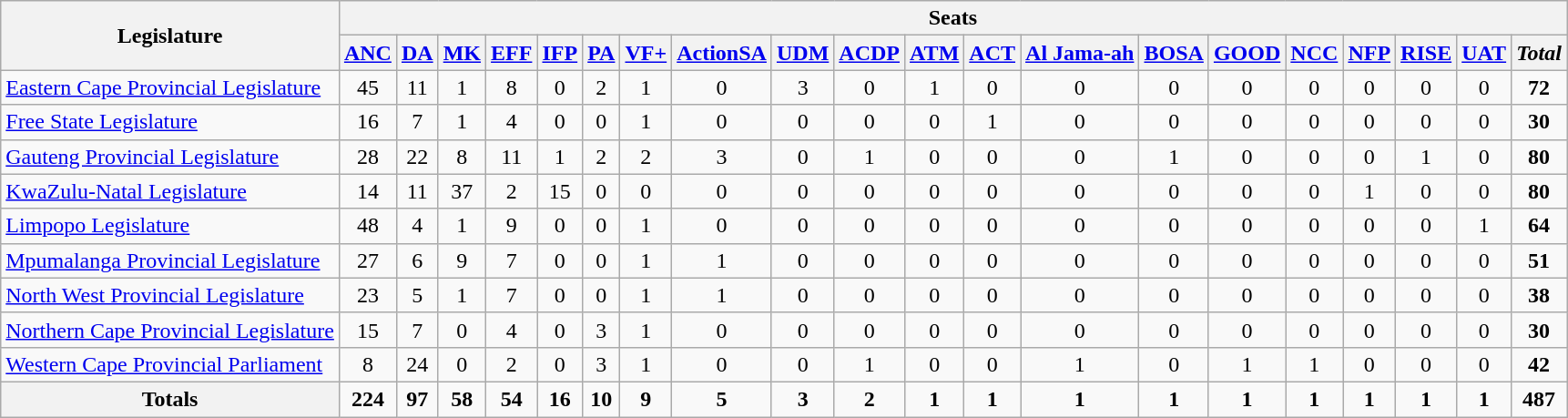<table class="wikitable">
<tr>
<th rowspan="2">Legislature</th>
<th colspan="20">Seats</th>
</tr>
<tr>
<th><a href='#'>ANC</a></th>
<th><a href='#'>DA</a></th>
<th><a href='#'>MK</a></th>
<th><a href='#'>EFF</a></th>
<th><a href='#'>IFP</a></th>
<th><a href='#'>PA</a></th>
<th><a href='#'>VF+</a></th>
<th><a href='#'>ActionSA</a></th>
<th><a href='#'>UDM</a></th>
<th><a href='#'>ACDP</a></th>
<th><a href='#'>ATM</a></th>
<th><a href='#'>ACT</a></th>
<th><a href='#'>Al Jama-ah</a></th>
<th><a href='#'>BOSA</a></th>
<th><a href='#'>GOOD</a></th>
<th><a href='#'>NCC</a></th>
<th><a href='#'>NFP</a></th>
<th><a href='#'>RISE</a></th>
<th><a href='#'>UAT</a></th>
<th><em>Total</em></th>
</tr>
<tr>
<td><a href='#'>Eastern Cape Provincial Legislature</a></td>
<td style="text-align:center;">45</td>
<td style="text-align:center;">11</td>
<td style="text-align:center;">1</td>
<td style="text-align:center;">8</td>
<td style="text-align:center;">0</td>
<td style="text-align:center;">2</td>
<td style="text-align:center;">1</td>
<td style="text-align:center;">0</td>
<td style="text-align:center;">3</td>
<td style="text-align:center;">0</td>
<td style="text-align:center;">1</td>
<td style="text-align:center;">0</td>
<td style="text-align:center;">0</td>
<td style="text-align:center;">0</td>
<td style="text-align:center;">0</td>
<td style="text-align:center;">0</td>
<td style="text-align:center;">0</td>
<td style="text-align:center;">0</td>
<td style="text-align:center;">0</td>
<td style="text-align:center;"><strong>72</strong></td>
</tr>
<tr>
<td><a href='#'>Free State Legislature</a></td>
<td style="text-align:center;">16</td>
<td style="text-align:center;">7</td>
<td style="text-align:center;">1</td>
<td style="text-align:center;">4</td>
<td style="text-align:center;">0</td>
<td style="text-align:center;">0</td>
<td style="text-align:center;">1</td>
<td style="text-align:center;">0</td>
<td style="text-align:center;">0</td>
<td style="text-align:center;">0</td>
<td style="text-align:center;">0</td>
<td style="text-align:center;">1</td>
<td style="text-align:center;">0</td>
<td style="text-align:center;">0</td>
<td style="text-align:center;">0</td>
<td style="text-align:center;">0</td>
<td style="text-align:center;">0</td>
<td style="text-align:center;">0</td>
<td style="text-align:center;">0</td>
<td style="text-align:center;"><strong>30</strong></td>
</tr>
<tr>
<td><a href='#'>Gauteng Provincial Legislature</a></td>
<td style="text-align:center;">28</td>
<td style="text-align:center;">22</td>
<td style="text-align:center;">8</td>
<td style="text-align:center;">11</td>
<td style="text-align:center;">1</td>
<td style="text-align:center;">2</td>
<td style="text-align:center;">2</td>
<td style="text-align:center;">3</td>
<td style="text-align:center;">0</td>
<td style="text-align:center;">1</td>
<td style="text-align:center;">0</td>
<td style="text-align:center;">0</td>
<td style="text-align:center;">0</td>
<td style="text-align:center;">1</td>
<td style="text-align:center;">0</td>
<td style="text-align:center;">0</td>
<td style="text-align:center;">0</td>
<td style="text-align:center;">1</td>
<td style="text-align:center;">0</td>
<td style="text-align:center;"><strong>80</strong></td>
</tr>
<tr>
<td><a href='#'>KwaZulu-Natal Legislature</a></td>
<td style="text-align:center;">14</td>
<td style="text-align:center;">11</td>
<td style="text-align:center;">37</td>
<td style="text-align:center;">2</td>
<td style="text-align:center;">15</td>
<td style="text-align:center;">0</td>
<td style="text-align:center;">0</td>
<td style="text-align:center;">0</td>
<td style="text-align:center;">0</td>
<td style="text-align:center;">0</td>
<td style="text-align:center;">0</td>
<td style="text-align:center;">0</td>
<td style="text-align:center;">0</td>
<td style="text-align:center;">0</td>
<td style="text-align:center;">0</td>
<td style="text-align:center;">0</td>
<td style="text-align:center;">1</td>
<td style="text-align:center;">0</td>
<td style="text-align:center;">0</td>
<td style="text-align:center;"><strong>80</strong></td>
</tr>
<tr>
<td><a href='#'>Limpopo Legislature</a></td>
<td style="text-align:center;">48</td>
<td style="text-align:center;">4</td>
<td style="text-align:center;">1</td>
<td style="text-align:center;">9</td>
<td style="text-align:center;">0</td>
<td style="text-align:center;">0</td>
<td style="text-align:center;">1</td>
<td style="text-align:center;">0</td>
<td style="text-align:center;">0</td>
<td style="text-align:center;">0</td>
<td style="text-align:center;">0</td>
<td style="text-align:center;">0</td>
<td style="text-align:center;">0</td>
<td style="text-align:center;">0</td>
<td style="text-align:center;">0</td>
<td style="text-align:center;">0</td>
<td style="text-align:center;">0</td>
<td style="text-align:center;">0</td>
<td style="text-align:center;">1</td>
<td style="text-align:center;"><strong>64</strong></td>
</tr>
<tr>
<td><a href='#'>Mpumalanga Provincial Legislature</a></td>
<td style="text-align:center;">27</td>
<td style="text-align:center;">6</td>
<td style="text-align:center;">9</td>
<td style="text-align:center;">7</td>
<td style="text-align:center;">0</td>
<td style="text-align:center;">0</td>
<td style="text-align:center;">1</td>
<td style="text-align:center;">1</td>
<td style="text-align:center;">0</td>
<td style="text-align:center;">0</td>
<td style="text-align:center;">0</td>
<td style="text-align:center;">0</td>
<td style="text-align:center;">0</td>
<td style="text-align:center;">0</td>
<td style="text-align:center;">0</td>
<td style="text-align:center;">0</td>
<td style="text-align:center;">0</td>
<td style="text-align:center;">0</td>
<td style="text-align:center;">0</td>
<td style="text-align:center;"><strong>51</strong></td>
</tr>
<tr>
<td><a href='#'>North West Provincial Legislature</a></td>
<td style="text-align:center;">23</td>
<td style="text-align:center;">5</td>
<td style="text-align:center;">1</td>
<td style="text-align:center;">7</td>
<td style="text-align:center;">0</td>
<td style="text-align:center;">0</td>
<td style="text-align:center;">1</td>
<td style="text-align:center;">1</td>
<td style="text-align:center;">0</td>
<td style="text-align:center;">0</td>
<td style="text-align:center;">0</td>
<td style="text-align:center;">0</td>
<td style="text-align:center;">0</td>
<td style="text-align:center;">0</td>
<td style="text-align:center;">0</td>
<td style="text-align:center;">0</td>
<td style="text-align:center;">0</td>
<td style="text-align:center;">0</td>
<td style="text-align:center;">0</td>
<td style="text-align:center;"><strong>38</strong></td>
</tr>
<tr>
<td><a href='#'>Northern Cape Provincial Legislature</a></td>
<td style="text-align:center;">15</td>
<td style="text-align:center;">7</td>
<td style="text-align:center;">0</td>
<td style="text-align:center;">4</td>
<td style="text-align:center;">0</td>
<td style="text-align:center;">3</td>
<td style="text-align:center;">1</td>
<td style="text-align:center;">0</td>
<td style="text-align:center;">0</td>
<td style="text-align:center;">0</td>
<td style="text-align:center;">0</td>
<td style="text-align:center;">0</td>
<td style="text-align:center;">0</td>
<td style="text-align:center;">0</td>
<td style="text-align:center;">0</td>
<td style="text-align:center;">0</td>
<td style="text-align:center;">0</td>
<td style="text-align:center;">0</td>
<td style="text-align:center;">0</td>
<td style="text-align:center;"><strong>30</strong></td>
</tr>
<tr>
<td><a href='#'>Western Cape Provincial Parliament</a></td>
<td style="text-align:center;">8</td>
<td style="text-align:center;">24</td>
<td style="text-align:center;">0</td>
<td style="text-align:center;">2</td>
<td style="text-align:center;">0</td>
<td style="text-align:center;">3</td>
<td style="text-align:center;">1</td>
<td style="text-align:center;">0</td>
<td style="text-align:center;">0</td>
<td style="text-align:center;">1</td>
<td style="text-align:center;">0</td>
<td style="text-align:center;">0</td>
<td style="text-align:center;">1</td>
<td style="text-align:center;">0</td>
<td style="text-align:center;">1</td>
<td style="text-align:center;">1</td>
<td style="text-align:center;">0</td>
<td style="text-align:center;">0</td>
<td style="text-align:center;">0</td>
<td style="text-align:center;"><strong>42</strong></td>
</tr>
<tr>
<th><strong>Totals</strong></th>
<td style="text-align:center;"><strong>224</strong></td>
<td style="text-align:center;"><strong>97</strong></td>
<td style="text-align:center;"><strong>58</strong></td>
<td style="text-align:center;"><strong>54</strong></td>
<td style="text-align:center;"><strong>16</strong></td>
<td style="text-align:center;"><strong>10</strong></td>
<td style="text-align:center;"><strong>9</strong></td>
<td style="text-align:center;"><strong>5</strong></td>
<td style="text-align:center;"><strong>3</strong></td>
<td style="text-align:center;"><strong>2</strong></td>
<td style="text-align:center;"><strong>1</strong></td>
<td style="text-align:center;"><strong>1</strong></td>
<td style="text-align:center;"><strong>1</strong></td>
<td style="text-align:center;"><strong>1</strong></td>
<td style="text-align:center;"><strong>1</strong></td>
<td style="text-align:center;"><strong>1</strong></td>
<td style="text-align:center;"><strong>1</strong></td>
<td style="text-align:center;"><strong>1</strong></td>
<td style="text-align:center;"><strong>1</strong></td>
<td style="text-align:center;"><strong>487</strong></td>
</tr>
</table>
